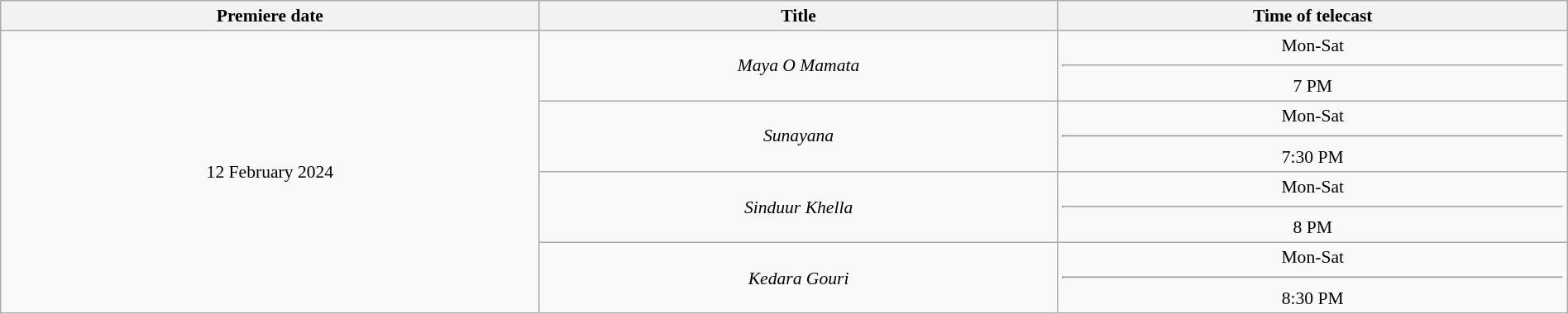<table class="wikitable sortable" style="border-collapse:collapse; font-size: 90%; text-align:center" width="100%">
<tr>
<th>Premiere date</th>
<th>Title</th>
<th>Time of telecast</th>
</tr>
<tr>
<td rowspan="4">12 February 2024</td>
<td><em>Maya O Mamata</em></td>
<td>Mon-Sat<hr>7 PM</td>
</tr>
<tr>
<td><em>Sunayana</em></td>
<td>Mon-Sat<hr>7:30 PM</td>
</tr>
<tr>
<td><em>Sinduur Khella</em></td>
<td>Mon-Sat<hr>8 PM</td>
</tr>
<tr>
<td><em>Kedara Gouri</em></td>
<td>Mon-Sat<hr>8:30 PM</td>
</tr>
</table>
